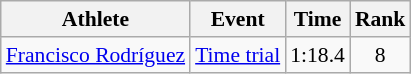<table class=wikitable style=font-size:90%;text-align:center>
<tr>
<th>Athlete</th>
<th>Event</th>
<th>Time</th>
<th>Rank</th>
</tr>
<tr>
<td align=left><a href='#'>Francisco Rodríguez</a></td>
<td align=left rowspan=4><a href='#'>Time trial</a></td>
<td>1:18.4</td>
<td>8</td>
</tr>
</table>
